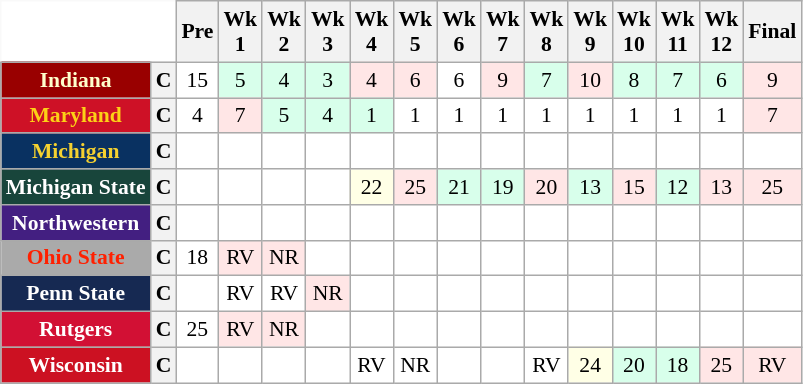<table class="wikitable" style="white-space:nowrap;font-size:90%;">
<tr>
<th colspan=2 style="background:white; border-top-style:hidden; border-left-style:hidden;"> </th>
<th>Pre</th>
<th>Wk<br>1</th>
<th>Wk<br>2</th>
<th>Wk<br>3</th>
<th>Wk<br>4</th>
<th>Wk<br>5</th>
<th>Wk<br>6</th>
<th>Wk<br>7</th>
<th>Wk<br>8</th>
<th>Wk<br>9</th>
<th>Wk<br>10</th>
<th>Wk<br>11</th>
<th>Wk<br>12</th>
<th>Final</th>
</tr>
<tr style="text-align:center;">
<th style="background:#990000; color:#FFFFCC;">Indiana</th>
<th>C</th>
<td style="background:#FFF;"> 15</td>
<td style="background:#D8FFEB;"> 5</td>
<td style="background:#D8FFEB;"> 4</td>
<td style="background:#D8FFEB;"> 3</td>
<td style="background:#FFE6E6;"> 4</td>
<td style="background:#FFE6E6;"> 6</td>
<td style="background:#FFF;"> 6</td>
<td style="background:#FFE6E6;"> 9</td>
<td style="background:#D8FFEB;"> 7</td>
<td style="background:#FFE6E6;"> 10</td>
<td style="background:#D8FFEB;"> 8</td>
<td style="background:#D8FFEB;"> 7</td>
<td style="background:#D8FFEB;"> 6</td>
<td style="background:#FFE6E6;"> 9</td>
</tr>
<tr style="text-align:center;">
<th style="background:#CE1126; color:#FCD116;">Maryland</th>
<th>C</th>
<td style="background:#FFF;"> 4</td>
<td style="background:#FFE6E6;"> 7</td>
<td style="background:#D8FFEB;"> 5</td>
<td style="background:#D8FFEB;"> 4</td>
<td style="background:#D8FFEB;"> 1</td>
<td style="background:#FFF;"> 1</td>
<td style="background:#FFF;"> 1</td>
<td style="background:#FFF;"> 1</td>
<td style="background:#FFF;"> 1</td>
<td style="background:#FFF;"> 1</td>
<td style="background:#FFF;"> 1</td>
<td style="background:#FFF;"> 1</td>
<td style="background:#FFF;"> 1</td>
<td style="background:#FFE6E6;"> 7</td>
</tr>
<tr style="text-align:center;">
<th style="background:#093161; color:#F5D130;">Michigan</th>
<th>C</th>
<td style="background:#FFF;"></td>
<td style="background:#FFF;"></td>
<td style="background:#FFF;"></td>
<td style="background:#FFF;"></td>
<td style="background:#FFF;"></td>
<td style="background:#FFF;"></td>
<td style="background:#FFF;"></td>
<td style="background:#FFF;"></td>
<td style="background:#FFF;"></td>
<td style="background:#FFF;"></td>
<td style="background:#FFF;"></td>
<td style="background:#FFF;"></td>
<td style="background:#FFF;"></td>
<td style="background:#FFF;"></td>
</tr>
<tr style="text-align:center;">
<th style="background:#18453B; color:white;">Michigan State</th>
<th>C</th>
<td style="background:#FFF;"></td>
<td style="background:#FFF;"></td>
<td style="background:#FFF;"></td>
<td style="background:#FFF;"></td>
<td style="background:#FFFFE6;"> 22</td>
<td style="background:#FFE6E6;"> 25</td>
<td style="background:#D8FFEB;"> 21</td>
<td style="background:#D8FFEB;"> 19</td>
<td style="background:#FFE6E6;"> 20</td>
<td style="background:#D8FFEB;"> 13</td>
<td style="background:#FFE6E6;"> 15</td>
<td style="background:#D8FFEB;"> 12</td>
<td style="background:#FFE6E6;"> 13</td>
<td style="background:#FFE6E6;"> 25</td>
</tr>
<tr style="text-align:center;">
<th style="background:#431F81; color:white;">Northwestern</th>
<th>C</th>
<td style="background:#FFF;"></td>
<td style="background:#FFF;"></td>
<td style="background:#FFF;"></td>
<td style="background:#FFF;"></td>
<td style="background:#FFF;"></td>
<td style="background:#FFF;"></td>
<td style="background:#FFF;"></td>
<td style="background:#FFF;"></td>
<td style="background:#FFF;"></td>
<td style="background:#FFF;"></td>
<td style="background:#FFF;"></td>
<td style="background:#FFF;"></td>
<td style="background:#FFF;"></td>
<td style="background:#FFF;"></td>
</tr>
<tr style="text-align:center;">
<th style="background:#AAAAAA; color:#FF2000;">Ohio State</th>
<th>C</th>
<td style="background:#FFF;"> 18</td>
<td style="background:#FFE6E6;"> RV</td>
<td style="background:#FFE6E6;"> NR</td>
<td style="background:#FFF;"></td>
<td style="background:#FFF;"></td>
<td style="background:#FFF;"></td>
<td style="background:#FFF;"></td>
<td style="background:#FFF;"></td>
<td style="background:#FFF;"></td>
<td style="background:#FFF;"></td>
<td style="background:#FFF;"></td>
<td style="background:#FFF;"></td>
<td style="background:#FFF;"></td>
<td style="background:#FFF;"></td>
</tr>
<tr style="text-align:center;">
<th style="background:#162952; color:white;">Penn State</th>
<th>C</th>
<td style="background:#FFF;"></td>
<td style="background:#FFF;"> RV</td>
<td style="background:#FFF;"> RV</td>
<td style="background:#FFE6E6;"> NR</td>
<td style="background:#FFF;"></td>
<td style="background:#FFF;"></td>
<td style="background:#FFF;"></td>
<td style="background:#FFF;"></td>
<td style="background:#FFF;"></td>
<td style="background:#FFF;"></td>
<td style="background:#FFF;"></td>
<td style="background:#FFF;"></td>
<td style="background:#FFF;"></td>
<td style="background:#FFF;"></td>
</tr>
<tr style="text-align:center;">
<th style="background:#D21034; color:#FFFFFF;">Rutgers</th>
<th>C</th>
<td style="background:#FFF;"> 25</td>
<td style="background:#FFE6E6;"> RV</td>
<td style="background:#FFE6E6;"> NR</td>
<td style="background:#FFF;"></td>
<td style="background:#FFF;"></td>
<td style="background:#FFF;"></td>
<td style="background:#FFF;"></td>
<td style="background:#FFF;"></td>
<td style="background:#FFF;"></td>
<td style="background:#FFF;"></td>
<td style="background:#FFF;"></td>
<td style="background:#FFF;"></td>
<td style="background:#FFF;"></td>
<td style="background:#FFF;"></td>
</tr>
<tr style="text-align:center;">
<th style="background:#CC1122; color:white;">Wisconsin</th>
<th>C</th>
<td style="background:#FFF;"></td>
<td style="background:#FFF;"></td>
<td style="background:#FFF;"></td>
<td style="background:#FFF;"></td>
<td style="background:#FFF;"> RV</td>
<td style="background:#FFF;"> NR</td>
<td style="background:#FFF;"></td>
<td style="background:#FFF;"></td>
<td style="background:#FFF;"> RV</td>
<td style="background:#FFFFE6;"> 24</td>
<td style="background:#D8FFEB;"> 20</td>
<td style="background:#D8FFEB;"> 18</td>
<td style="background:#FFE6E6;"> 25</td>
<td style="background:#FFE6E6;"> RV</td>
</tr>
</table>
